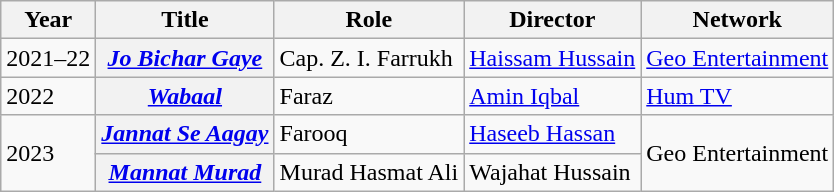<table class="wikitable sortable plainrowheaders">
<tr style="text-align:center;">
<th scope="col">Year</th>
<th scope="col">Title</th>
<th scope="col">Role</th>
<th scope="col">Director</th>
<th scope="col">Network</th>
</tr>
<tr>
<td>2021–22</td>
<th scope="row"><em><a href='#'>Jo Bichar Gaye</a></em></th>
<td>Cap. Z. I. Farrukh</td>
<td><a href='#'>Haissam Hussain</a></td>
<td><a href='#'>Geo Entertainment</a></td>
</tr>
<tr>
<td>2022</td>
<th scope="row"><em><a href='#'>Wabaal</a></em></th>
<td>Faraz</td>
<td><a href='#'>Amin Iqbal</a></td>
<td><a href='#'>Hum TV</a></td>
</tr>
<tr>
<td rowspan="2">2023</td>
<th scope="row"><em><a href='#'>Jannat Se Aagay</a></em></th>
<td>Farooq</td>
<td><a href='#'>Haseeb Hassan</a></td>
<td rowspan="2">Geo Entertainment</td>
</tr>
<tr>
<th scope="row"><em><a href='#'>Mannat Murad</a></em></th>
<td>Murad Hasmat Ali</td>
<td>Wajahat Hussain</td>
</tr>
</table>
